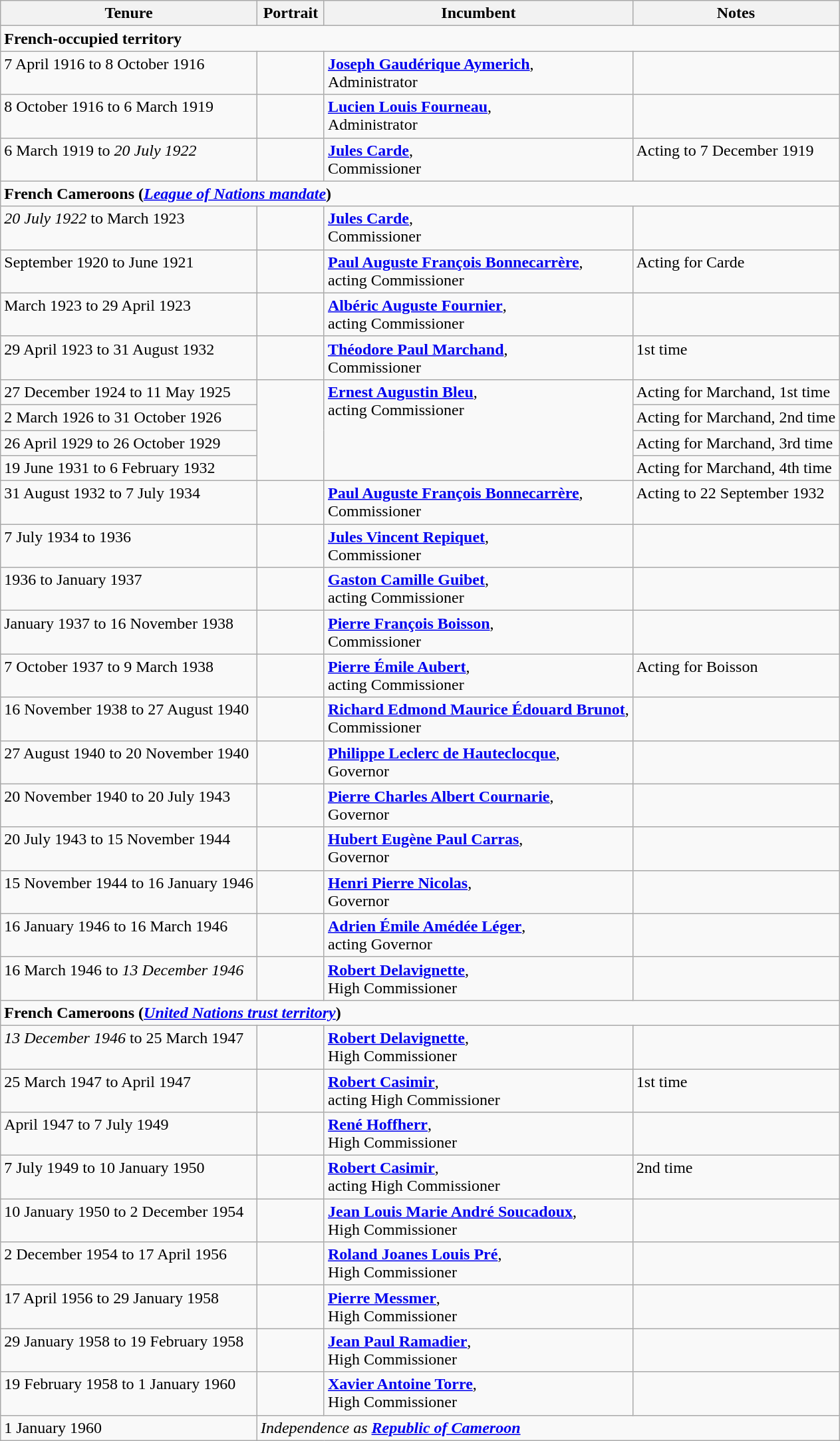<table class="wikitable">
<tr align=left>
<th>Tenure</th>
<th width=60px>Portrait</th>
<th>Incumbent</th>
<th>Notes</th>
</tr>
<tr valign=top>
<td colspan="4"><strong>French-occupied territory</strong></td>
</tr>
<tr valign=top>
<td>7 April 1916 to 8 October 1916</td>
<td></td>
<td><strong><a href='#'>Joseph Gaudérique Aymerich</a></strong>, <br>Administrator</td>
<td></td>
</tr>
<tr valign=top>
<td>8 October 1916 to 6 March 1919</td>
<td></td>
<td><strong><a href='#'>Lucien Louis Fourneau</a></strong>, <br>Administrator</td>
<td></td>
</tr>
<tr valign=top>
<td>6 March 1919 to <em>20 July 1922</em></td>
<td></td>
<td><strong><a href='#'>Jules Carde</a></strong>, <br>Commissioner</td>
<td>Acting to 7 December 1919</td>
</tr>
<tr valign=top>
<td colspan="4"><strong>French Cameroons (<em><a href='#'>League of Nations mandate</a></em>)</strong></td>
</tr>
<tr valign=top>
<td><em>20 July 1922</em> to March 1923</td>
<td></td>
<td><strong><a href='#'>Jules Carde</a></strong>, <br>Commissioner</td>
<td></td>
</tr>
<tr valign=top>
<td>September 1920 to June 1921</td>
<td></td>
<td><strong><a href='#'>Paul Auguste François Bonnecarrère</a></strong>, <br>acting Commissioner</td>
<td>Acting for Carde</td>
</tr>
<tr valign=top>
<td>March 1923 to 29 April 1923</td>
<td></td>
<td><strong><a href='#'>Albéric Auguste Fournier</a></strong>, <br>acting Commissioner</td>
<td></td>
</tr>
<tr valign=top>
<td>29 April 1923 to 31 August 1932</td>
<td></td>
<td><strong><a href='#'>Théodore Paul Marchand</a></strong>, <br>Commissioner</td>
<td>1st time</td>
</tr>
<tr valign=top>
<td>27 December 1924 to 11 May 1925</td>
<td rowspan=4></td>
<td rowspan=4><strong><a href='#'>Ernest Augustin Bleu</a></strong>, <br>acting Commissioner</td>
<td>Acting for Marchand, 1st time</td>
</tr>
<tr valign=top>
<td>2 March 1926 to 31 October 1926</td>
<td>Acting for Marchand, 2nd time</td>
</tr>
<tr valign=top>
<td>26 April 1929 to 26 October 1929</td>
<td>Acting for Marchand, 3rd time</td>
</tr>
<tr valign=top>
<td>19 June 1931 to 6 February 1932</td>
<td>Acting for Marchand, 4th time</td>
</tr>
<tr valign=top>
<td>31 August 1932 to 7 July 1934</td>
<td></td>
<td><strong><a href='#'>Paul Auguste François Bonnecarrère</a></strong>, <br>Commissioner</td>
<td>Acting to 22 September 1932</td>
</tr>
<tr valign=top>
<td>7 July 1934 to 1936</td>
<td></td>
<td><strong><a href='#'>Jules Vincent Repiquet</a></strong>, <br>Commissioner</td>
<td></td>
</tr>
<tr valign=top>
<td>1936 to January 1937</td>
<td></td>
<td><strong><a href='#'>Gaston Camille Guibet</a></strong>, <br>acting Commissioner</td>
<td></td>
</tr>
<tr valign=top>
<td>January 1937 to 16 November 1938</td>
<td></td>
<td><strong><a href='#'>Pierre François Boisson</a></strong>, <br>Commissioner</td>
<td></td>
</tr>
<tr valign=top>
<td>7 October 1937 to 9 March 1938</td>
<td></td>
<td><strong><a href='#'>Pierre Émile Aubert</a></strong>, <br>acting Commissioner</td>
<td>Acting for Boisson</td>
</tr>
<tr valign=top>
<td>16 November 1938 to 27 August 1940</td>
<td></td>
<td><strong><a href='#'>Richard Edmond Maurice Édouard Brunot</a></strong>, <br>Commissioner</td>
<td></td>
</tr>
<tr valign=top>
<td>27 August 1940 to 20 November 1940</td>
<td></td>
<td><strong><a href='#'>Philippe Leclerc de Hauteclocque</a></strong>, <br>Governor</td>
<td></td>
</tr>
<tr valign=top>
<td>20 November 1940 to 20 July 1943</td>
<td></td>
<td><strong><a href='#'>Pierre Charles Albert Cournarie</a></strong>, <br>Governor</td>
<td></td>
</tr>
<tr valign=top>
<td>20 July 1943 to 15 November 1944</td>
<td></td>
<td><strong><a href='#'>Hubert Eugène Paul Carras</a></strong>, <br>Governor</td>
<td></td>
</tr>
<tr valign=top>
<td>15 November 1944 to 16 January 1946</td>
<td></td>
<td><strong><a href='#'>Henri Pierre Nicolas</a></strong>, <br>Governor</td>
<td></td>
</tr>
<tr valign=top>
<td>16 January 1946 to 16 March 1946</td>
<td></td>
<td><strong><a href='#'>Adrien Émile Amédée Léger</a></strong>, <br>acting Governor</td>
<td></td>
</tr>
<tr valign=top>
<td>16 March 1946 to <em>13 December 1946</em></td>
<td></td>
<td><strong><a href='#'>Robert Delavignette</a></strong>, <br>High Commissioner</td>
<td></td>
</tr>
<tr valign=top>
<td colspan="4"><strong>French Cameroons (<em><a href='#'>United Nations trust territory</a></em>)</strong></td>
</tr>
<tr valign=top>
<td><em>13 December 1946</em> to 25 March 1947</td>
<td></td>
<td><strong><a href='#'>Robert Delavignette</a></strong>, <br>High Commissioner</td>
<td></td>
</tr>
<tr valign=top>
<td>25 March 1947 to April 1947</td>
<td></td>
<td><strong><a href='#'>Robert Casimir</a></strong>, <br>acting High Commissioner</td>
<td>1st time</td>
</tr>
<tr valign=top>
<td>April 1947 to 7 July 1949</td>
<td></td>
<td><strong><a href='#'>René Hoffherr</a></strong>, <br>High Commissioner</td>
<td></td>
</tr>
<tr valign=top>
<td>7 July 1949 to 10 January 1950</td>
<td></td>
<td><strong><a href='#'>Robert Casimir</a></strong>, <br>acting High Commissioner</td>
<td>2nd time</td>
</tr>
<tr valign=top>
<td>10 January 1950 to 2 December 1954</td>
<td></td>
<td><strong><a href='#'>Jean Louis Marie André Soucadoux</a></strong>, <br>High Commissioner</td>
<td></td>
</tr>
<tr valign=top>
<td>2 December 1954 to 17 April 1956</td>
<td></td>
<td><strong><a href='#'>Roland Joanes Louis Pré</a></strong>, <br>High Commissioner</td>
<td></td>
</tr>
<tr valign=top>
<td>17 April 1956 to 29 January 1958</td>
<td></td>
<td><strong><a href='#'>Pierre Messmer</a></strong>, <br>High Commissioner</td>
<td></td>
</tr>
<tr valign=top>
<td>29 January 1958 to 19 February 1958</td>
<td></td>
<td><strong><a href='#'>Jean Paul Ramadier</a></strong>, <br>High Commissioner</td>
<td></td>
</tr>
<tr valign=top>
<td>19 February 1958 to 1 January 1960</td>
<td></td>
<td><strong><a href='#'>Xavier Antoine Torre</a></strong>, <br>High Commissioner</td>
<td></td>
</tr>
<tr valign=top>
<td>1 January 1960</td>
<td colspan="3"><em>Independence as <strong><a href='#'>Republic of Cameroon</a><strong><em></td>
</tr>
</table>
